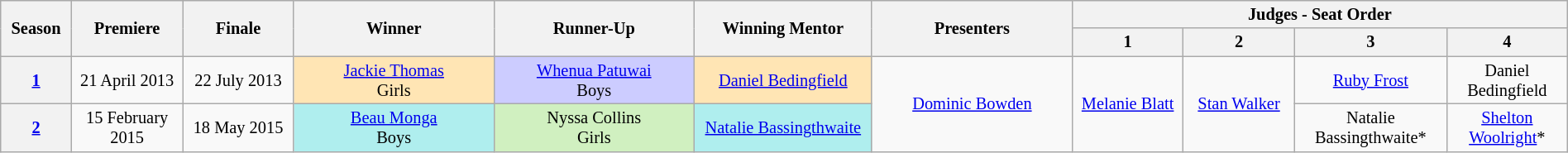<table class="wikitable"  style="text-align:center; font-size:85%; line-height:16px; width:100%;">
<tr>
<th rowspan="2" scope="col" width="02%">Season</th>
<th rowspan="2" scope="col" width="05%">Premiere</th>
<th rowspan="2" scope="col" width="05%">Finale</th>
<th rowspan="2" scope="col" width="9%">Winner</th>
<th rowspan="2" scope="col" width="9%">Runner-Up</th>
<th rowspan="2" scope="col" width="8%">Winning Mentor</th>
<th rowspan="2" scope="col" width="9%">Presenters</th>
<th colspan="4" scope="col" width="20%">Judges - Seat Order</th>
</tr>
<tr>
<th width="05%">1</th>
<th width="05%">2</th>
<th width="05%">3</th>
<th width="05%">4</th>
</tr>
<tr>
<th scope="row"><a href='#'>1</a></th>
<td>21 April 2013</td>
<td>22 July 2013</td>
<td style="background:#ffe5b4"><a href='#'>Jackie Thomas</a><br>Girls</td>
<td style="background:#ccf"><a href='#'>Whenua Patuwai</a><br>Boys</td>
<td style="background:#ffe5b4"><a href='#'>Daniel Bedingfield</a></td>
<td rowspan="3"><a href='#'>Dominic Bowden</a></td>
<td rowspan="3"><a href='#'>Melanie Blatt</a></td>
<td rowspan="3"><a href='#'>Stan Walker</a></td>
<td rowspan="1"><a href='#'>Ruby Frost</a></td>
<td rowspan="1">Daniel Bedingfield</td>
</tr>
<tr>
<th rowspan="2" scope="row"><a href='#'>2</a></th>
<td rowspan="2">15 February 2015</td>
<td rowspan="2">18 May 2015</td>
<td rowspan="2" style="background:#afeeee"><a href='#'>Beau Monga</a><br>Boys</td>
<td rowspan="2" style="background:#d0f0c0">Nyssa Collins<br>Girls</td>
<td rowspan="2" style="background:#afeeee"><a href='#'>Natalie Bassingthwaite</a></td>
<td rowspan="2">Natalie Bassingthwaite*</td>
<td rowspan="2"><a href='#'>Shelton Woolright</a>*</td>
</tr>
<tr>
</tr>
</table>
